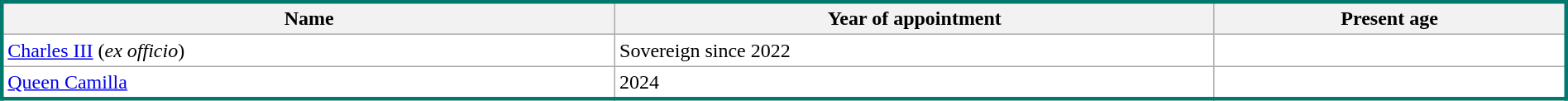<table class="wikitable" style="width:100%; background:white; border:#01796f solid;">
<tr>
<th>Name</th>
<th><strong>Year of appointment</strong></th>
<th><strong>Present age</strong></th>
</tr>
<tr>
<td><a href='#'>Charles III</a> (<em>ex officio</em>)</td>
<td>Sovereign since 2022</td>
<td></td>
</tr>
<tr>
<td><a href='#'>Queen Camilla</a> </td>
<td>2024</td>
<td></td>
</tr>
</table>
